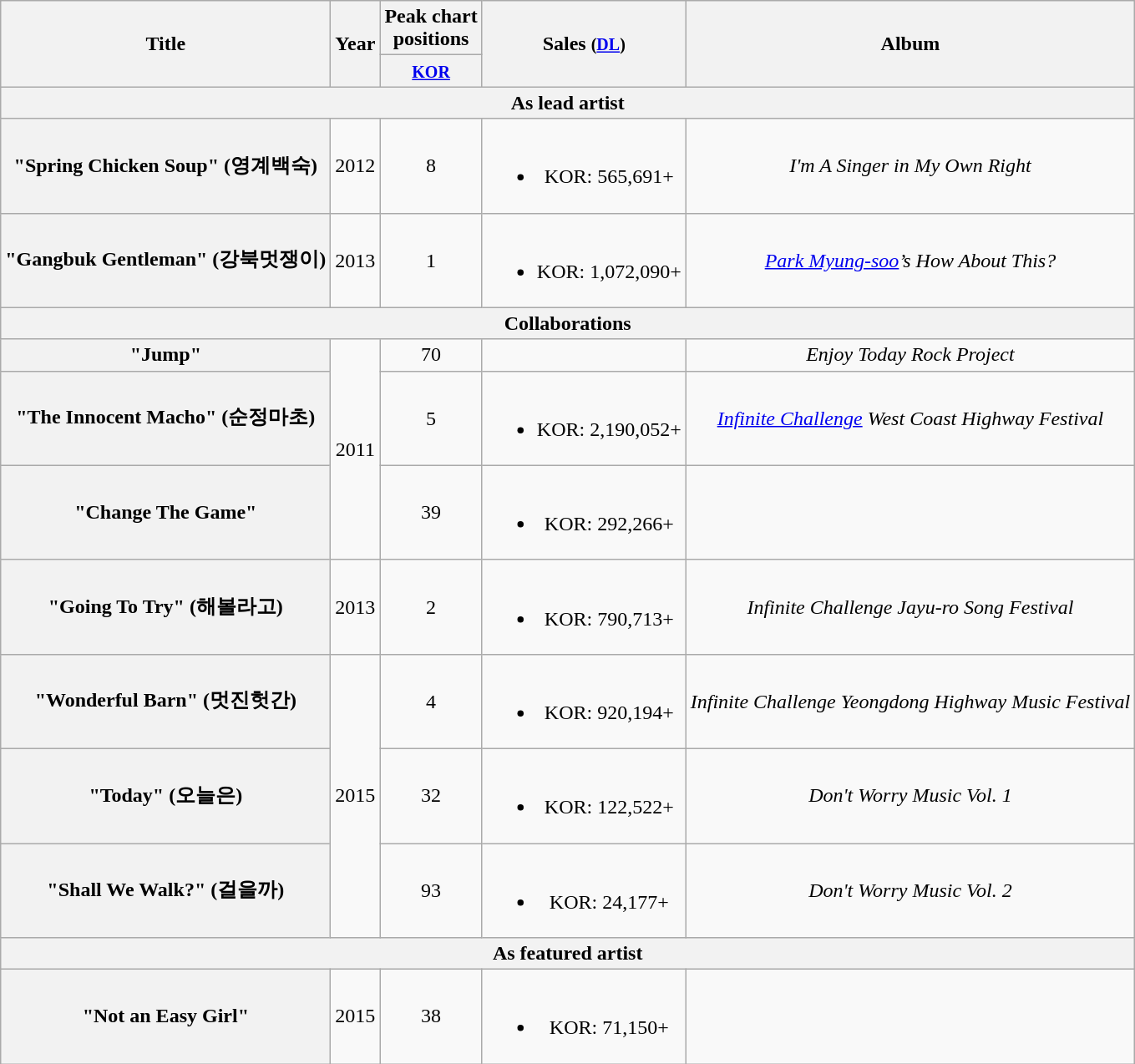<table class="wikitable plainrowheaders" style="text-align:center;">
<tr>
<th scope="col" rowspan="2">Title</th>
<th scope="col" rowspan="2">Year</th>
<th scope="col" colspan="1">Peak chart <br> positions</th>
<th scope="col" rowspan="2">Sales <small>(<a href='#'>DL</a>)</small></th>
<th scope="col" rowspan="2">Album</th>
</tr>
<tr>
<th><small><a href='#'>KOR</a></small><br></th>
</tr>
<tr>
<th scope="col" colspan="5">As lead artist</th>
</tr>
<tr>
<th scope="row">"Spring Chicken Soup" (영계백숙)</th>
<td>2012</td>
<td>8</td>
<td><br><ul><li>KOR: 565,691+</li></ul></td>
<td><em>I'm A Singer in My Own Right</em></td>
</tr>
<tr>
<th scope="row">"Gangbuk Gentleman" (강북멋쟁이)</th>
<td>2013</td>
<td>1</td>
<td><br><ul><li>KOR: 1,072,090+</li></ul></td>
<td><em><a href='#'>Park Myung-soo</a>’s How About This?</em></td>
</tr>
<tr>
<th scope="col" colspan="5">Collaborations</th>
</tr>
<tr>
<th scope="row">"Jump"<br></th>
<td rowspan="3">2011</td>
<td>70</td>
<td></td>
<td><em>Enjoy Today Rock Project</em></td>
</tr>
<tr>
<th scope="row">"The Innocent Macho" (순정마초)<br></th>
<td>5</td>
<td><br><ul><li>KOR: 2,190,052+</li></ul></td>
<td><em><a href='#'>Infinite Challenge</a> West Coast Highway Festival</em></td>
</tr>
<tr>
<th scope="row">"Change The Game"<br></th>
<td>39</td>
<td><br><ul><li>KOR: 292,266+</li></ul></td>
<td></td>
</tr>
<tr>
<th scope="row">"Going To Try" (해볼라고)<br></th>
<td>2013</td>
<td>2</td>
<td><br><ul><li>KOR: 790,713+</li></ul></td>
<td><em>Infinite Challenge Jayu-ro Song Festival</em></td>
</tr>
<tr>
<th scope="row">"Wonderful Barn" (멋진헛간)<br></th>
<td rowspan="3">2015</td>
<td>4</td>
<td><br><ul><li>KOR: 920,194+</li></ul></td>
<td><em>Infinite Challenge Yeongdong Highway Music Festival</em></td>
</tr>
<tr>
<th scope="row">"Today" (오늘은)<br></th>
<td>32</td>
<td><br><ul><li>KOR: 122,522+</li></ul></td>
<td><em>Don't Worry Music Vol. 1</em></td>
</tr>
<tr>
<th scope="row">"Shall We Walk?" (걸을까)<br></th>
<td>93</td>
<td><br><ul><li>KOR: 24,177+</li></ul></td>
<td><em>Don't Worry Music Vol. 2</em></td>
</tr>
<tr>
<th scope="col" colspan="5">As featured artist</th>
</tr>
<tr>
<th scope="row">"Not an Easy Girl"<br></th>
<td>2015</td>
<td>38</td>
<td><br><ul><li>KOR: 71,150+</li></ul></td>
<td></td>
</tr>
</table>
